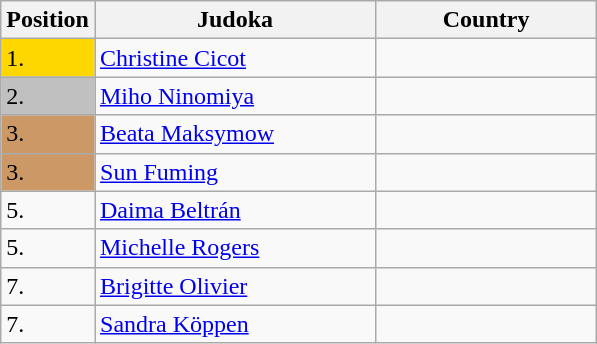<table class=wikitable>
<tr>
<th>Position</th>
<th width=180>Judoka</th>
<th width=140>Country</th>
</tr>
<tr>
<td bgcolor=gold>1.</td>
<td><a href='#'>Christine Cicot</a></td>
<td></td>
</tr>
<tr>
<td bgcolor=silver>2.</td>
<td><a href='#'>Miho Ninomiya</a></td>
<td></td>
</tr>
<tr>
<td bgcolor=CC9966>3.</td>
<td><a href='#'>Beata Maksymow</a></td>
<td></td>
</tr>
<tr>
<td bgcolor=CC9966>3.</td>
<td><a href='#'>Sun Fuming</a></td>
<td></td>
</tr>
<tr>
<td>5.</td>
<td><a href='#'>Daima Beltrán</a></td>
<td></td>
</tr>
<tr>
<td>5.</td>
<td><a href='#'>Michelle Rogers</a></td>
<td></td>
</tr>
<tr>
<td>7.</td>
<td><a href='#'>Brigitte Olivier</a></td>
<td></td>
</tr>
<tr>
<td>7.</td>
<td><a href='#'>Sandra Köppen</a></td>
<td></td>
</tr>
</table>
